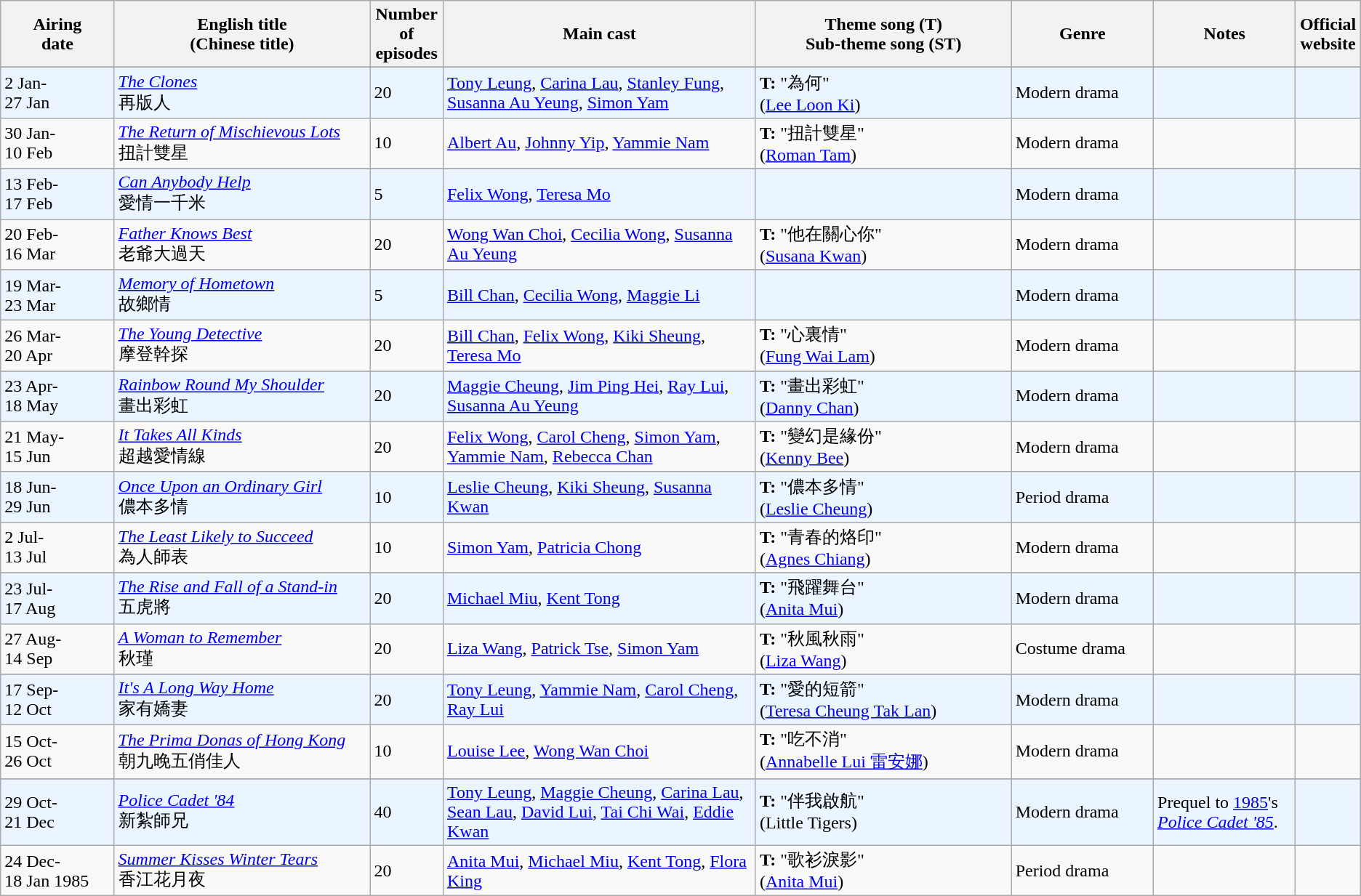<table class="wikitable">
<tr>
<th align=center width=8% bgcolor="silver">Airing<br>date</th>
<th align=center width=18% bgcolor="silver">English title <br> (Chinese title)</th>
<th align=center width=5% bgcolor="silver">Number of episodes</th>
<th align=center width=22% bgcolor="silver">Main cast</th>
<th align=center width=18% bgcolor="silver">Theme song (T) <br>Sub-theme song (ST)</th>
<th align=center width=10% bgcolor="silver">Genre</th>
<th align=center width=10% bgcolor="silver">Notes</th>
<th align=center width=1% bgcolor="silver">Official website</th>
</tr>
<tr>
</tr>
<tr ---- bgcolor="#ebf5ff">
<td>2 Jan- <br> 27 Jan</td>
<td><em><a href='#'>The Clones</a></em> <br> 再版人</td>
<td>20</td>
<td><a href='#'>Tony Leung</a>, <a href='#'>Carina Lau</a>, <a href='#'>Stanley Fung</a>, <a href='#'>Susanna Au Yeung</a>, <a href='#'>Simon Yam</a></td>
<td><strong>T:</strong> "為何" <br> (<a href='#'>Lee Loon Ki</a>)</td>
<td>Modern drama</td>
<td></td>
<td></td>
</tr>
<tr>
<td>30 Jan- <br> 10 Feb</td>
<td><em><a href='#'>The Return of Mischievous Lots</a></em> <br> 扭計雙星</td>
<td>10</td>
<td><a href='#'>Albert Au</a>, <a href='#'>Johnny Yip</a>, <a href='#'>Yammie Nam</a></td>
<td><strong>T:</strong> "扭計雙星" <br> (<a href='#'>Roman Tam</a>)</td>
<td>Modern drama</td>
<td></td>
<td></td>
</tr>
<tr>
</tr>
<tr ---- bgcolor="#ebf5ff">
<td>13 Feb- <br> 17 Feb</td>
<td><em><a href='#'>Can Anybody Help</a></em> <br> 愛情一千米</td>
<td>5</td>
<td><a href='#'>Felix Wong</a>, <a href='#'>Teresa Mo</a></td>
<td></td>
<td>Modern drama</td>
<td></td>
<td></td>
</tr>
<tr>
<td>20 Feb- <br> 16 Mar</td>
<td><em><a href='#'>Father Knows Best</a></em> <br> 老爺大過天</td>
<td>20</td>
<td><a href='#'>Wong Wan Choi</a>, <a href='#'>Cecilia Wong</a>, <a href='#'>Susanna Au Yeung</a></td>
<td><strong>T:</strong> "他在關心你" <br> (<a href='#'>Susana Kwan</a>)</td>
<td>Modern drama</td>
<td></td>
<td></td>
</tr>
<tr>
</tr>
<tr ---- bgcolor="#ebf5ff">
<td>19 Mar- <br> 23 Mar</td>
<td><em><a href='#'>Memory of Hometown</a></em> <br> 故鄉情</td>
<td>5</td>
<td><a href='#'>Bill Chan</a>, <a href='#'>Cecilia Wong</a>, <a href='#'>Maggie Li</a></td>
<td></td>
<td>Modern drama</td>
<td></td>
<td></td>
</tr>
<tr>
<td>26 Mar- <br> 20 Apr</td>
<td><em><a href='#'>The Young Detective</a></em> <br> 摩登幹探</td>
<td>20</td>
<td><a href='#'>Bill Chan</a>, <a href='#'>Felix Wong</a>, <a href='#'>Kiki Sheung</a>, <a href='#'>Teresa Mo</a></td>
<td><strong>T:</strong> "心裏情" <br> (<a href='#'>Fung Wai Lam</a>)</td>
<td>Modern drama</td>
<td></td>
<td></td>
</tr>
<tr>
</tr>
<tr ---- bgcolor="#ebf5ff">
<td>23 Apr- <br> 18 May</td>
<td><em><a href='#'>Rainbow Round My Shoulder</a></em> <br> 畫出彩虹</td>
<td>20</td>
<td><a href='#'>Maggie Cheung</a>, <a href='#'>Jim Ping Hei</a>, <a href='#'>Ray Lui</a>, <a href='#'>Susanna Au Yeung</a></td>
<td><strong>T:</strong> "畫出彩虹" <br> (<a href='#'>Danny Chan</a>)</td>
<td>Modern drama</td>
<td></td>
<td></td>
</tr>
<tr>
<td>21 May- <br> 15 Jun</td>
<td><em><a href='#'>It Takes All Kinds</a></em> <br> 超越愛情線</td>
<td>20</td>
<td><a href='#'>Felix Wong</a>, <a href='#'>Carol Cheng</a>, <a href='#'>Simon Yam</a>, <a href='#'>Yammie Nam</a>, <a href='#'>Rebecca Chan</a></td>
<td><strong>T:</strong> "變幻是緣份" <br> (<a href='#'>Kenny Bee</a>)</td>
<td>Modern drama</td>
<td></td>
<td></td>
</tr>
<tr>
</tr>
<tr ---- bgcolor="#ebf5ff">
<td>18 Jun- <br> 29 Jun</td>
<td><em><a href='#'>Once Upon an Ordinary Girl</a></em> <br> 儂本多情</td>
<td>10</td>
<td><a href='#'>Leslie Cheung</a>, <a href='#'>Kiki Sheung</a>, <a href='#'>Susanna Kwan</a></td>
<td><strong>T:</strong> "儂本多情" <br> (<a href='#'>Leslie Cheung</a>)</td>
<td>Period drama</td>
<td></td>
<td></td>
</tr>
<tr>
<td>2 Jul- <br> 13 Jul</td>
<td><em><a href='#'>The Least Likely to Succeed</a></em> <br> 為人師表</td>
<td>10</td>
<td><a href='#'>Simon Yam</a>, <a href='#'>Patricia Chong</a></td>
<td><strong>T:</strong> "青春的烙印" <br> (<a href='#'>Agnes Chiang</a>)</td>
<td>Modern drama</td>
<td></td>
<td></td>
</tr>
<tr>
</tr>
<tr ---- bgcolor="#ebf5ff">
<td>23 Jul- <br> 17 Aug</td>
<td><em><a href='#'>The Rise and Fall of a Stand-in</a></em> <br> 五虎將</td>
<td>20</td>
<td><a href='#'>Michael Miu</a>, <a href='#'>Kent Tong</a></td>
<td><strong>T:</strong> "飛躍舞台" <br> (<a href='#'>Anita Mui</a>)</td>
<td>Modern drama</td>
<td></td>
<td></td>
</tr>
<tr>
<td>27 Aug- <br> 14 Sep</td>
<td><em><a href='#'>A Woman to Remember</a></em> <br> 秋瑾</td>
<td>20</td>
<td><a href='#'>Liza Wang</a>, <a href='#'>Patrick Tse</a>, <a href='#'>Simon Yam</a></td>
<td><strong>T:</strong> "秋風秋雨" <br> (<a href='#'>Liza Wang</a>)</td>
<td>Costume drama</td>
<td></td>
<td></td>
</tr>
<tr>
</tr>
<tr ---- bgcolor="#ebf5ff">
<td>17 Sep- <br> 12 Oct</td>
<td><em><a href='#'>It's A Long Way Home</a></em> <br> 家有嬌妻</td>
<td>20</td>
<td><a href='#'>Tony Leung</a>, <a href='#'>Yammie Nam</a>, <a href='#'>Carol Cheng</a>, <a href='#'>Ray Lui</a></td>
<td><strong>T:</strong> "愛的短箭" <br> (<a href='#'>Teresa Cheung Tak Lan</a>)</td>
<td>Modern drama</td>
<td></td>
<td></td>
</tr>
<tr>
<td>15 Oct- <br> 26 Oct</td>
<td><em><a href='#'>The Prima Donas of Hong Kong</a></em> <br> 朝九晚五俏佳人</td>
<td>10</td>
<td><a href='#'>Louise Lee</a>, <a href='#'>Wong Wan Choi</a></td>
<td><strong>T:</strong> "吃不消" <br> (<a href='#'>Annabelle Lui 雷安娜</a>)</td>
<td>Modern drama</td>
<td></td>
<td></td>
</tr>
<tr>
</tr>
<tr ---- bgcolor="#ebf5ff">
<td>29 Oct- <br> 21 Dec</td>
<td><em><a href='#'>Police Cadet '84</a></em> <br> 新紮師兄</td>
<td>40</td>
<td><a href='#'>Tony Leung</a>, <a href='#'>Maggie Cheung</a>, <a href='#'>Carina Lau</a>, <a href='#'>Sean Lau</a>, <a href='#'>David Lui</a>, <a href='#'>Tai Chi Wai</a>, <a href='#'>Eddie Kwan</a></td>
<td><strong>T:</strong> "伴我啟航" <br> (Little Tigers)</td>
<td>Modern drama</td>
<td>Prequel to <a href='#'>1985</a>'s <em><a href='#'>Police Cadet '85</a></em>.</td>
<td></td>
</tr>
<tr>
<td>24 Dec- <br> 18 Jan 1985</td>
<td><em><a href='#'>Summer Kisses Winter Tears</a></em> <br> 香江花月夜</td>
<td>20</td>
<td><a href='#'>Anita Mui</a>, <a href='#'>Michael Miu</a>, <a href='#'>Kent Tong</a>, <a href='#'>Flora King</a></td>
<td><strong>T:</strong> "歌衫淚影" <br> (<a href='#'>Anita Mui</a>)</td>
<td>Period drama</td>
<td></td>
<td></td>
</tr>
</table>
